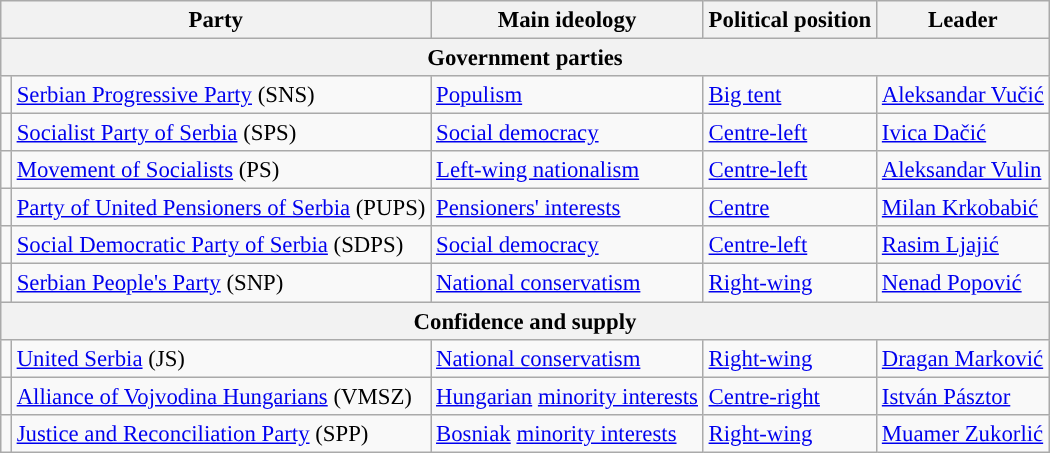<table class="wikitable" style="font-size:95%">
<tr>
<th colspan="2">Party</th>
<th>Main ideology</th>
<th>Political position</th>
<th>Leader</th>
</tr>
<tr>
<th colspan="5">Government parties</th>
</tr>
<tr>
<td style="background:"></td>
<td><a href='#'>Serbian Progressive Party</a> (SNS)</td>
<td><a href='#'>Populism</a></td>
<td><a href='#'>Big tent</a></td>
<td><a href='#'>Aleksandar Vučić</a></td>
</tr>
<tr>
<td style="background:"></td>
<td><a href='#'>Socialist Party of Serbia</a> (SPS)</td>
<td><a href='#'>Social democracy</a></td>
<td><a href='#'>Centre-left</a></td>
<td><a href='#'>Ivica Dačić</a></td>
</tr>
<tr>
<td style="background:"></td>
<td><a href='#'>Movement of Socialists</a> (PS)</td>
<td><a href='#'>Left-wing nationalism</a></td>
<td><a href='#'>Centre-left</a></td>
<td><a href='#'>Aleksandar Vulin</a></td>
</tr>
<tr>
<td style="background:"></td>
<td><a href='#'>Party of United Pensioners of Serbia</a> (PUPS)</td>
<td><a href='#'>Pensioners' interests</a></td>
<td><a href='#'>Centre</a></td>
<td><a href='#'>Milan Krkobabić</a></td>
</tr>
<tr>
<td style="background:"></td>
<td><a href='#'>Social Democratic Party of Serbia</a> (SDPS)</td>
<td><a href='#'>Social democracy</a></td>
<td><a href='#'>Centre-left</a></td>
<td><a href='#'>Rasim Ljajić</a></td>
</tr>
<tr>
<td style="background:"></td>
<td><a href='#'>Serbian People's Party</a> (SNP)</td>
<td><a href='#'>National conservatism</a></td>
<td><a href='#'>Right-wing</a></td>
<td><a href='#'>Nenad Popović</a></td>
</tr>
<tr>
<th colspan="5">Confidence and supply</th>
</tr>
<tr>
<td style="background:"></td>
<td><a href='#'>United Serbia</a> (JS)</td>
<td><a href='#'>National conservatism</a></td>
<td><a href='#'>Right-wing</a></td>
<td><a href='#'>Dragan Marković</a></td>
</tr>
<tr>
<td style="background:"></td>
<td><a href='#'>Alliance of Vojvodina Hungarians</a> (VMSZ)</td>
<td><a href='#'>Hungarian</a> <a href='#'>minority interests</a></td>
<td><a href='#'>Centre-right</a></td>
<td><a href='#'>István Pásztor</a></td>
</tr>
<tr>
<td style="background:"></td>
<td><a href='#'>Justice and Reconciliation Party</a> (SPP)</td>
<td><a href='#'>Bosniak</a> <a href='#'>minority interests</a></td>
<td><a href='#'>Right-wing</a></td>
<td><a href='#'>Muamer Zukorlić</a></td>
</tr>
</table>
